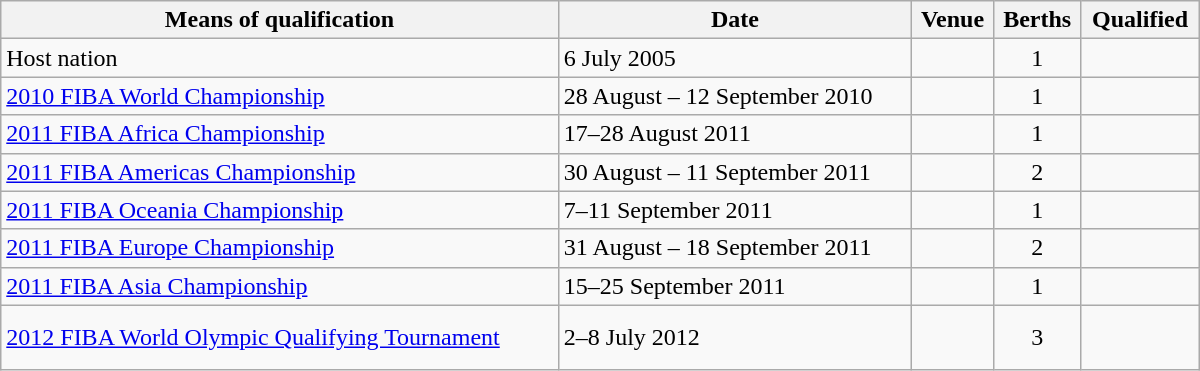<table class="wikitable" style="width:800px;">
<tr>
<th>Means of qualification</th>
<th>Date</th>
<th>Venue</th>
<th>Berths</th>
<th>Qualified</th>
</tr>
<tr>
<td>Host nation</td>
<td>6 July 2005</td>
<td></td>
<td style="text-align:center;">1</td>
<td></td>
</tr>
<tr>
<td><a href='#'>2010 FIBA World Championship</a></td>
<td>28 August – 12 September 2010</td>
<td></td>
<td style="text-align:center;">1</td>
<td></td>
</tr>
<tr>
<td><a href='#'>2011 FIBA Africa Championship</a></td>
<td>17–28 August 2011</td>
<td></td>
<td style="text-align:center;">1</td>
<td></td>
</tr>
<tr>
<td><a href='#'>2011 FIBA Americas Championship</a></td>
<td>30 August – 11 September 2011</td>
<td></td>
<td style="text-align:center;">2</td>
<td><br></td>
</tr>
<tr>
<td><a href='#'>2011 FIBA Oceania Championship</a></td>
<td>7–11 September 2011</td>
<td></td>
<td style="text-align:center;">1</td>
<td></td>
</tr>
<tr>
<td><a href='#'>2011 FIBA Europe Championship</a></td>
<td>31 August – 18 September 2011</td>
<td></td>
<td style="text-align:center;">2</td>
<td><br></td>
</tr>
<tr>
<td><a href='#'>2011 FIBA Asia Championship</a></td>
<td>15–25 September 2011</td>
<td></td>
<td style="text-align:center;">1</td>
<td></td>
</tr>
<tr>
<td><a href='#'>2012 FIBA World Olympic Qualifying Tournament</a></td>
<td>2–8 July 2012</td>
<td></td>
<td style="text-align:center;">3</td>
<td><br><br></td>
</tr>
</table>
